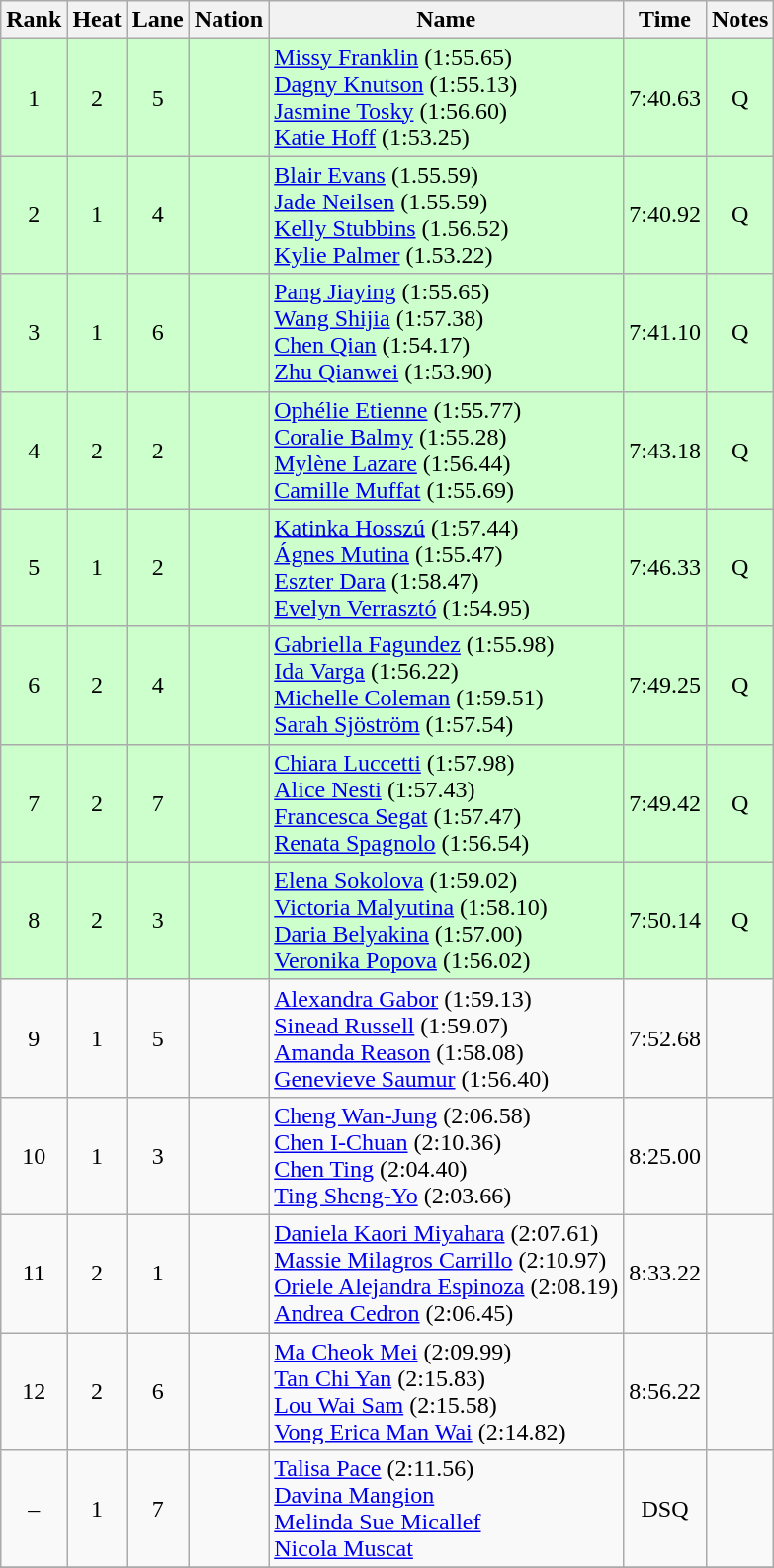<table class="wikitable sortable" style="text-align:center">
<tr>
<th>Rank</th>
<th>Heat</th>
<th>Lane</th>
<th>Nation</th>
<th>Name</th>
<th>Time</th>
<th>Notes</th>
</tr>
<tr bgcolor=ccffcc>
<td>1</td>
<td>2</td>
<td>5</td>
<td align=left></td>
<td align=left><a href='#'>Missy Franklin</a> (1:55.65)<br><a href='#'>Dagny Knutson</a> (1:55.13)<br><a href='#'>Jasmine Tosky</a> (1:56.60)<br><a href='#'>Katie Hoff</a> (1:53.25)</td>
<td>7:40.63</td>
<td>Q</td>
</tr>
<tr bgcolor=ccffcc>
<td>2</td>
<td>1</td>
<td>4</td>
<td align=left></td>
<td align=left><a href='#'>Blair Evans</a> (1.55.59)<br><a href='#'>Jade Neilsen</a> (1.55.59)<br><a href='#'>Kelly Stubbins</a> (1.56.52)<br><a href='#'>Kylie Palmer</a> (1.53.22)</td>
<td>7:40.92</td>
<td>Q</td>
</tr>
<tr bgcolor=ccffcc>
<td>3</td>
<td>1</td>
<td>6</td>
<td align=left></td>
<td align=left><a href='#'>Pang Jiaying</a> (1:55.65)<br><a href='#'>Wang Shijia</a> (1:57.38)<br><a href='#'>Chen Qian</a> (1:54.17)<br><a href='#'>Zhu Qianwei</a> (1:53.90)</td>
<td>7:41.10</td>
<td>Q</td>
</tr>
<tr bgcolor=ccffcc>
<td>4</td>
<td>2</td>
<td>2</td>
<td align=left></td>
<td align=left><a href='#'>Ophélie Etienne</a> (1:55.77)<br><a href='#'>Coralie Balmy</a> (1:55.28)<br><a href='#'>Mylène Lazare</a> (1:56.44)<br><a href='#'>Camille Muffat</a> (1:55.69)</td>
<td>7:43.18</td>
<td>Q</td>
</tr>
<tr bgcolor=ccffcc>
<td>5</td>
<td>1</td>
<td>2</td>
<td align=left></td>
<td align=left><a href='#'>Katinka Hosszú</a> (1:57.44)<br><a href='#'>Ágnes Mutina</a> (1:55.47)<br><a href='#'>Eszter Dara</a> (1:58.47)<br><a href='#'>Evelyn Verrasztó</a> (1:54.95)</td>
<td>7:46.33</td>
<td>Q</td>
</tr>
<tr bgcolor=ccffcc>
<td>6</td>
<td>2</td>
<td>4</td>
<td align=left></td>
<td align=left><a href='#'>Gabriella Fagundez</a> (1:55.98)<br><a href='#'>Ida Varga</a> (1:56.22)<br><a href='#'>Michelle Coleman</a> (1:59.51)<br><a href='#'>Sarah Sjöström</a> (1:57.54)</td>
<td>7:49.25</td>
<td>Q</td>
</tr>
<tr bgcolor=ccffcc>
<td>7</td>
<td>2</td>
<td>7</td>
<td align=left></td>
<td align=left><a href='#'>Chiara Luccetti</a> (1:57.98)<br><a href='#'>Alice Nesti</a> (1:57.43)<br><a href='#'>Francesca Segat</a> (1:57.47)<br><a href='#'>Renata Spagnolo</a> (1:56.54)</td>
<td>7:49.42</td>
<td>Q</td>
</tr>
<tr bgcolor=ccffcc>
<td>8</td>
<td>2</td>
<td>3</td>
<td align=left></td>
<td align=left><a href='#'>Elena Sokolova</a> (1:59.02)<br><a href='#'>Victoria Malyutina</a> (1:58.10)<br><a href='#'>Daria Belyakina</a> (1:57.00)<br><a href='#'>Veronika Popova</a> (1:56.02)</td>
<td>7:50.14</td>
<td>Q</td>
</tr>
<tr>
<td>9</td>
<td>1</td>
<td>5</td>
<td align=left></td>
<td align=left><a href='#'>Alexandra Gabor</a> (1:59.13)<br><a href='#'>Sinead Russell</a> (1:59.07)<br><a href='#'>Amanda Reason</a> (1:58.08)<br><a href='#'>Genevieve Saumur</a> (1:56.40)</td>
<td>7:52.68</td>
<td></td>
</tr>
<tr>
<td>10</td>
<td>1</td>
<td>3</td>
<td align=left></td>
<td align=left><a href='#'>Cheng Wan-Jung</a> (2:06.58)<br><a href='#'>Chen I-Chuan</a> (2:10.36)<br><a href='#'>Chen Ting</a> (2:04.40)<br><a href='#'>Ting Sheng-Yo</a> (2:03.66)</td>
<td>8:25.00</td>
<td></td>
</tr>
<tr>
<td>11</td>
<td>2</td>
<td>1</td>
<td align=left></td>
<td align=left><a href='#'>Daniela Kaori Miyahara</a> (2:07.61)<br><a href='#'>Massie Milagros Carrillo</a> (2:10.97)<br><a href='#'>Oriele Alejandra Espinoza</a> (2:08.19)<br><a href='#'>Andrea Cedron</a> (2:06.45)</td>
<td>8:33.22</td>
<td></td>
</tr>
<tr>
<td>12</td>
<td>2</td>
<td>6</td>
<td align=left></td>
<td align=left><a href='#'>Ma Cheok Mei</a> (2:09.99)<br><a href='#'>Tan Chi Yan</a> (2:15.83)<br><a href='#'>Lou Wai Sam</a> (2:15.58)<br><a href='#'>Vong Erica Man Wai</a> (2:14.82)</td>
<td>8:56.22</td>
<td></td>
</tr>
<tr>
<td>–</td>
<td>1</td>
<td>7</td>
<td align=left></td>
<td align=left><a href='#'>Talisa Pace</a> (2:11.56)<br><a href='#'>Davina Mangion</a><br><a href='#'>Melinda Sue Micallef</a><br><a href='#'>Nicola Muscat</a></td>
<td>DSQ</td>
<td></td>
</tr>
<tr>
</tr>
</table>
